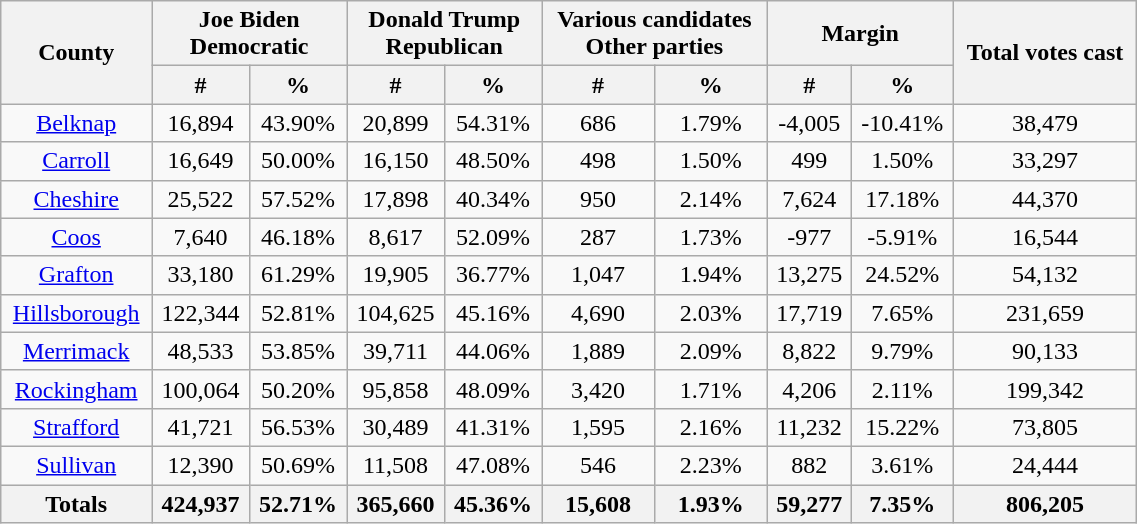<table width="60%"  class="wikitable sortable" style="text-align:center">
<tr>
<th style="text-align:center;" rowspan="2">County</th>
<th style="text-align:center;" colspan="2">Joe Biden<br>Democratic</th>
<th style="text-align:center;" colspan="2">Donald Trump<br>Republican</th>
<th style="text-align:center;" colspan="2">Various candidates<br>Other parties</th>
<th style="text-align:center;" colspan="2">Margin</th>
<th style="text-align:center;" rowspan="2">Total votes cast</th>
</tr>
<tr>
<th style="text-align:center;" data-sort-type="number">#</th>
<th style="text-align:center;" data-sort-type="number">%</th>
<th style="text-align:center;" data-sort-type="number">#</th>
<th style="text-align:center;" data-sort-type="number">%</th>
<th style="text-align:center;" data-sort-type="number">#</th>
<th style="text-align:center;" data-sort-type="number">%</th>
<th style="text-align:center;" data-sort-type="number">#</th>
<th style="text-align:center;" data-sort-type="number">%</th>
</tr>
<tr style="text-align:center;">
<td><a href='#'>Belknap</a></td>
<td>16,894</td>
<td>43.90%</td>
<td>20,899</td>
<td>54.31%</td>
<td>686</td>
<td>1.79%</td>
<td>-4,005</td>
<td>-10.41%</td>
<td>38,479</td>
</tr>
<tr style="text-align:center;">
<td><a href='#'>Carroll</a></td>
<td>16,649</td>
<td>50.00%</td>
<td>16,150</td>
<td>48.50%</td>
<td>498</td>
<td>1.50%</td>
<td>499</td>
<td>1.50%</td>
<td>33,297</td>
</tr>
<tr style="text-align:center;">
<td><a href='#'>Cheshire</a></td>
<td>25,522</td>
<td>57.52%</td>
<td>17,898</td>
<td>40.34%</td>
<td>950</td>
<td>2.14%</td>
<td>7,624</td>
<td>17.18%</td>
<td>44,370</td>
</tr>
<tr style="text-align:center;">
<td><a href='#'>Coos</a></td>
<td>7,640</td>
<td>46.18%</td>
<td>8,617</td>
<td>52.09%</td>
<td>287</td>
<td>1.73%</td>
<td>-977</td>
<td>-5.91%</td>
<td>16,544</td>
</tr>
<tr style="text-align:center;">
<td><a href='#'>Grafton</a></td>
<td>33,180</td>
<td>61.29%</td>
<td>19,905</td>
<td>36.77%</td>
<td>1,047</td>
<td>1.94%</td>
<td>13,275</td>
<td>24.52%</td>
<td>54,132</td>
</tr>
<tr style="text-align:center;">
<td><a href='#'>Hillsborough</a></td>
<td>122,344</td>
<td>52.81%</td>
<td>104,625</td>
<td>45.16%</td>
<td>4,690</td>
<td>2.03%</td>
<td>17,719</td>
<td>7.65%</td>
<td>231,659</td>
</tr>
<tr style="text-align:center;">
<td><a href='#'>Merrimack</a></td>
<td>48,533</td>
<td>53.85%</td>
<td>39,711</td>
<td>44.06%</td>
<td>1,889</td>
<td>2.09%</td>
<td>8,822</td>
<td>9.79%</td>
<td>90,133</td>
</tr>
<tr style="text-align:center;">
<td><a href='#'>Rockingham</a></td>
<td>100,064</td>
<td>50.20%</td>
<td>95,858</td>
<td>48.09%</td>
<td>3,420</td>
<td>1.71%</td>
<td>4,206</td>
<td>2.11%</td>
<td>199,342</td>
</tr>
<tr style="text-align:center;">
<td><a href='#'>Strafford</a></td>
<td>41,721</td>
<td>56.53%</td>
<td>30,489</td>
<td>41.31%</td>
<td>1,595</td>
<td>2.16%</td>
<td>11,232</td>
<td>15.22%</td>
<td>73,805</td>
</tr>
<tr style="text-align:center;">
<td><a href='#'>Sullivan</a></td>
<td>12,390</td>
<td>50.69%</td>
<td>11,508</td>
<td>47.08%</td>
<td>546</td>
<td>2.23%</td>
<td>882</td>
<td>3.61%</td>
<td>24,444</td>
</tr>
<tr>
<th>Totals</th>
<th>424,937</th>
<th>52.71%</th>
<th>365,660</th>
<th>45.36%</th>
<th>15,608</th>
<th>1.93%</th>
<th>59,277</th>
<th>7.35%</th>
<th>806,205</th>
</tr>
</table>
